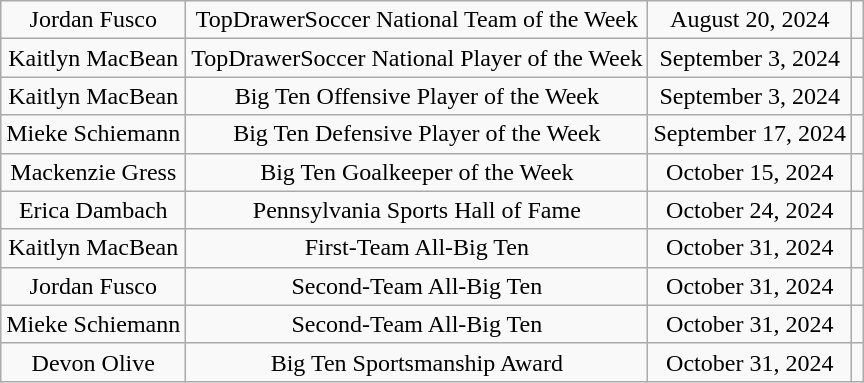<table class="wikitable sortable" style="text-align: center">
<tr>
<td>Jordan Fusco</td>
<td>TopDrawerSoccer National Team of the Week</td>
<td>August 20, 2024</td>
<td></td>
</tr>
<tr>
<td>Kaitlyn MacBean</td>
<td>TopDrawerSoccer National Player of the Week</td>
<td>September 3, 2024</td>
<td></td>
</tr>
<tr>
<td>Kaitlyn MacBean</td>
<td>Big Ten Offensive Player of the Week</td>
<td>September 3, 2024</td>
<td></td>
</tr>
<tr>
<td>Mieke Schiemann</td>
<td>Big Ten Defensive Player of the Week</td>
<td>September 17, 2024</td>
<td></td>
</tr>
<tr>
<td>Mackenzie Gress</td>
<td>Big Ten Goalkeeper of the Week</td>
<td>October 15, 2024</td>
<td></td>
</tr>
<tr>
<td>Erica Dambach</td>
<td>Pennsylvania Sports Hall of Fame</td>
<td>October 24, 2024</td>
<td></td>
</tr>
<tr>
<td>Kaitlyn MacBean</td>
<td>First-Team All-Big Ten</td>
<td>October 31, 2024</td>
<td></td>
</tr>
<tr>
<td>Jordan Fusco</td>
<td>Second-Team All-Big Ten</td>
<td>October 31, 2024</td>
<td></td>
</tr>
<tr>
<td>Mieke Schiemann</td>
<td>Second-Team All-Big Ten</td>
<td>October 31, 2024</td>
<td></td>
</tr>
<tr>
<td>Devon Olive</td>
<td>Big Ten Sportsmanship Award</td>
<td>October 31, 2024</td>
<td></td>
</tr>
</table>
